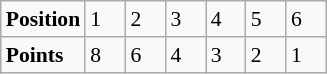<table class="wikitable" style="font-size: 90%;">
<tr>
<td><strong>Position</strong></td>
<td width=20>1</td>
<td width=20>2</td>
<td width=20>3</td>
<td width=20>4</td>
<td width=20>5</td>
<td width=20>6</td>
</tr>
<tr>
<td><strong>Points</strong></td>
<td>8</td>
<td>6</td>
<td>4</td>
<td>3</td>
<td>2</td>
<td>1</td>
</tr>
</table>
